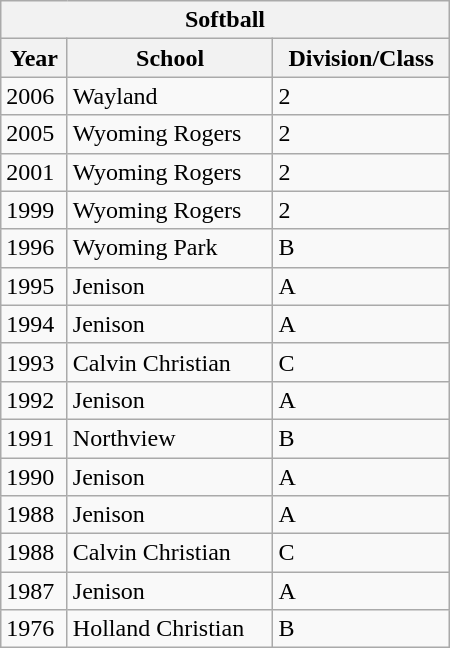<table class="wikitable collapsible collapsed" width="300">
<tr>
<th colspan=3>Softball</th>
</tr>
<tr>
<th scope="col">Year</th>
<th scope="col">School</th>
<th scope="col">Division/Class</th>
</tr>
<tr>
<td>2006</td>
<td>Wayland</td>
<td>2</td>
</tr>
<tr>
<td>2005</td>
<td>Wyoming Rogers</td>
<td>2</td>
</tr>
<tr>
<td>2001</td>
<td>Wyoming Rogers</td>
<td>2</td>
</tr>
<tr>
<td>1999</td>
<td>Wyoming Rogers</td>
<td>2</td>
</tr>
<tr>
<td>1996</td>
<td>Wyoming Park</td>
<td>B</td>
</tr>
<tr>
<td>1995</td>
<td>Jenison</td>
<td>A</td>
</tr>
<tr>
<td>1994</td>
<td>Jenison</td>
<td>A</td>
</tr>
<tr>
<td>1993</td>
<td>Calvin Christian</td>
<td>C</td>
</tr>
<tr>
<td>1992</td>
<td>Jenison</td>
<td>A</td>
</tr>
<tr>
<td>1991</td>
<td>Northview</td>
<td>B</td>
</tr>
<tr>
<td>1990</td>
<td>Jenison</td>
<td>A</td>
</tr>
<tr>
<td>1988</td>
<td>Jenison</td>
<td>A</td>
</tr>
<tr>
<td>1988</td>
<td>Calvin Christian</td>
<td>C</td>
</tr>
<tr>
<td>1987</td>
<td>Jenison</td>
<td>A</td>
</tr>
<tr>
<td>1976</td>
<td>Holland Christian</td>
<td>B</td>
</tr>
</table>
